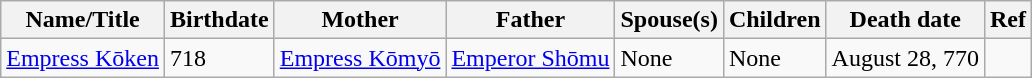<table class="wikitable">
<tr>
<th>Name/Title</th>
<th>Birthdate</th>
<th>Mother</th>
<th>Father</th>
<th>Spouse(s)</th>
<th>Children</th>
<th>Death date</th>
<th>Ref</th>
</tr>
<tr>
<td><a href='#'>Empress Kōken</a></td>
<td>718</td>
<td><a href='#'>Empress Kōmyō</a></td>
<td><a href='#'>Emperor Shōmu</a></td>
<td>None</td>
<td>None</td>
<td>August 28, 770</td>
<td></td>
</tr>
</table>
